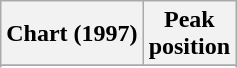<table class="wikitable sortable plainrowheaders" style="text-align:center">
<tr>
<th scope="col">Chart (1997)</th>
<th scope="col">Peak<br> position</th>
</tr>
<tr>
</tr>
<tr>
</tr>
<tr>
</tr>
</table>
